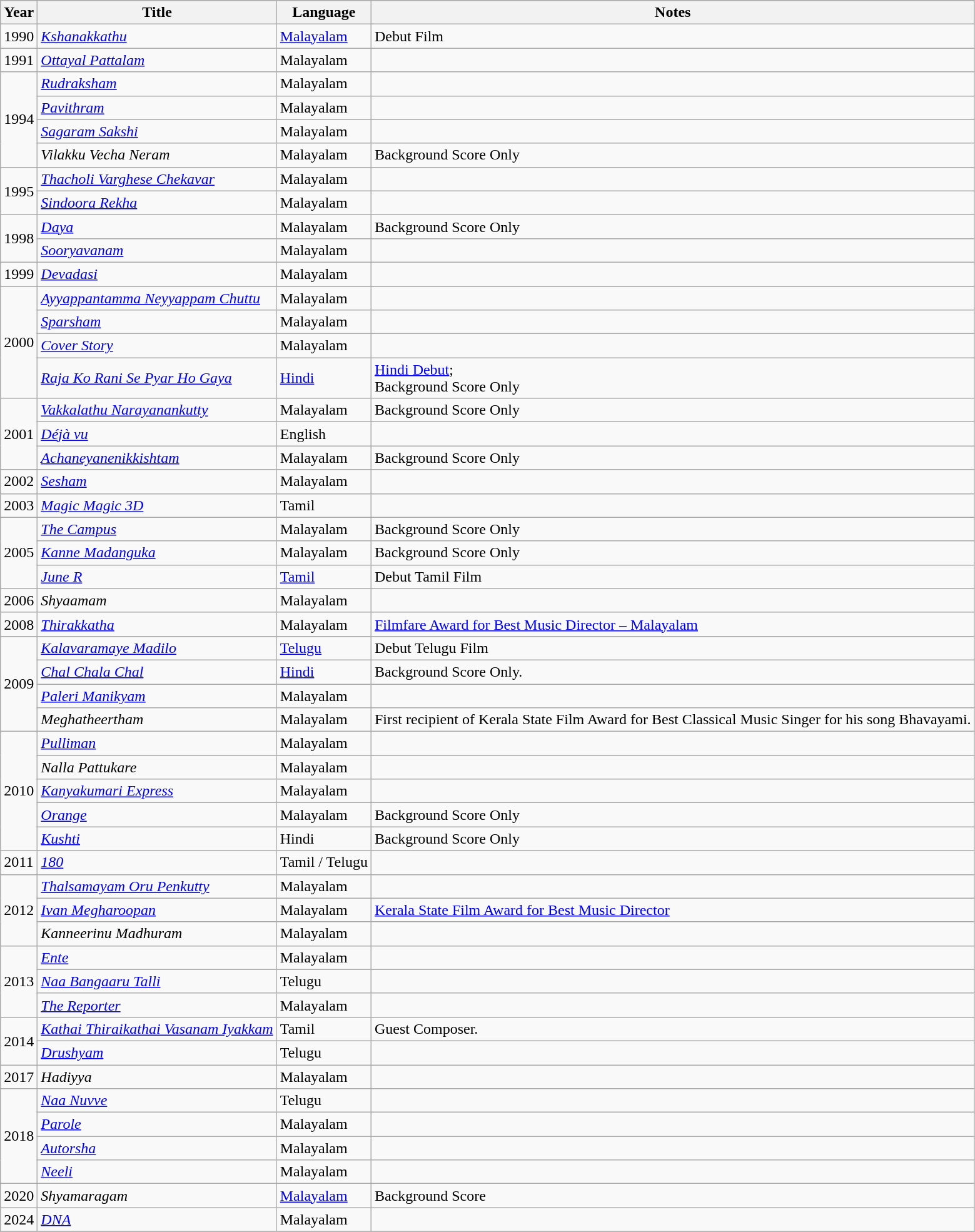<table class="wikitable sortable">
<tr style="background:#CCC; text-align:center;">
<th>Year</th>
<th>Title</th>
<th>Language</th>
<th class="unsortable">Notes</th>
</tr>
<tr>
<td>1990</td>
<td><em><a href='#'>Kshanakkathu</a></em></td>
<td><a href='#'>Malayalam</a></td>
<td>Debut Film</td>
</tr>
<tr>
<td>1991</td>
<td><em><a href='#'>Ottayal Pattalam</a></em></td>
<td>Malayalam</td>
<td></td>
</tr>
<tr>
<td rowspan="4">1994</td>
<td><em><a href='#'>Rudraksham</a></em></td>
<td>Malayalam</td>
<td></td>
</tr>
<tr>
<td><em><a href='#'>Pavithram</a></em></td>
<td>Malayalam</td>
<td></td>
</tr>
<tr>
<td><em><a href='#'>Sagaram Sakshi</a></em></td>
<td>Malayalam</td>
<td></td>
</tr>
<tr>
<td><em>Vilakku Vecha Neram</em></td>
<td>Malayalam</td>
<td>Background Score Only</td>
</tr>
<tr>
<td rowspan="2">1995</td>
<td><em><a href='#'>Thacholi Varghese Chekavar</a></em></td>
<td>Malayalam</td>
<td></td>
</tr>
<tr>
<td><em><a href='#'>Sindoora Rekha</a></em></td>
<td>Malayalam</td>
<td></td>
</tr>
<tr>
<td rowspan="2">1998</td>
<td><em><a href='#'>Daya</a></em></td>
<td>Malayalam</td>
<td>Background Score Only</td>
</tr>
<tr>
<td><em><a href='#'>Sooryavanam</a></em></td>
<td>Malayalam</td>
<td></td>
</tr>
<tr>
<td>1999</td>
<td><em><a href='#'>Devadasi</a></em></td>
<td>Malayalam</td>
<td></td>
</tr>
<tr>
<td rowspan="4">2000</td>
<td><em><a href='#'>Ayyappantamma Neyyappam Chuttu</a></em></td>
<td>Malayalam</td>
<td></td>
</tr>
<tr>
<td><em><a href='#'>Sparsham</a></em></td>
<td>Malayalam</td>
<td></td>
</tr>
<tr>
<td><em><a href='#'>Cover Story</a></em></td>
<td>Malayalam</td>
<td></td>
</tr>
<tr>
<td><em><a href='#'>Raja Ko Rani Se Pyar Ho Gaya</a></em></td>
<td><a href='#'>Hindi</a></td>
<td><a href='#'>Hindi Debut</a>;<br>Background Score Only</td>
</tr>
<tr>
<td rowspan="3">2001</td>
<td><em><a href='#'>Vakkalathu Narayanankutty</a></em></td>
<td>Malayalam</td>
<td>Background Score Only</td>
</tr>
<tr>
<td><em><a href='#'>Déjà vu</a></em></td>
<td>English</td>
<td></td>
</tr>
<tr>
<td><em><a href='#'>Achaneyanenikkishtam</a></em></td>
<td>Malayalam</td>
<td>Background Score Only</td>
</tr>
<tr>
<td>2002</td>
<td><em><a href='#'>Sesham</a></em></td>
<td>Malayalam</td>
<td></td>
</tr>
<tr>
<td>2003</td>
<td><em><a href='#'>Magic Magic 3D</a></em></td>
<td>Tamil</td>
<td></td>
</tr>
<tr>
<td rowspan="3">2005</td>
<td><em><a href='#'>The Campus</a></em></td>
<td>Malayalam</td>
<td>Background Score Only</td>
</tr>
<tr>
<td><em><a href='#'>Kanne Madanguka</a></em></td>
<td>Malayalam</td>
<td>Background Score Only</td>
</tr>
<tr>
<td><em><a href='#'>June R</a></em></td>
<td><a href='#'>Tamil</a></td>
<td>Debut Tamil Film</td>
</tr>
<tr>
<td>2006</td>
<td><em>Shyaamam</em></td>
<td>Malayalam</td>
<td></td>
</tr>
<tr>
<td>2008</td>
<td><em><a href='#'>Thirakkatha</a></em></td>
<td>Malayalam</td>
<td><a href='#'>Filmfare Award for Best Music Director – Malayalam</a></td>
</tr>
<tr>
<td rowspan="4">2009</td>
<td><em><a href='#'>Kalavaramaye Madilo</a></em></td>
<td><a href='#'>Telugu</a></td>
<td>Debut Telugu Film</td>
</tr>
<tr>
<td><em><a href='#'>Chal Chala Chal</a></em></td>
<td><a href='#'>Hindi</a></td>
<td>Background Score Only.</td>
</tr>
<tr>
<td><em><a href='#'>Paleri Manikyam</a></em></td>
<td>Malayalam</td>
<td></td>
</tr>
<tr>
<td><em>Meghatheertham</em></td>
<td>Malayalam</td>
<td>First recipient of Kerala State Film Award for Best Classical Music Singer for his song Bhavayami.</td>
</tr>
<tr>
<td rowspan="5">2010</td>
<td><em><a href='#'>Pulliman</a></em></td>
<td>Malayalam</td>
<td></td>
</tr>
<tr>
<td><em>Nalla Pattukare</em></td>
<td>Malayalam</td>
<td></td>
</tr>
<tr>
<td><em><a href='#'>Kanyakumari Express</a></em></td>
<td>Malayalam</td>
<td></td>
</tr>
<tr>
<td><em><a href='#'>Orange</a></em></td>
<td>Malayalam</td>
<td>Background Score Only</td>
</tr>
<tr>
<td><em><a href='#'>Kushti</a></em></td>
<td>Hindi</td>
<td>Background Score Only</td>
</tr>
<tr>
<td rowspan="1">2011</td>
<td><em><a href='#'>180</a></em></td>
<td>Tamil / Telugu</td>
<td></td>
</tr>
<tr>
<td rowspan="3">2012</td>
<td><em><a href='#'>Thalsamayam Oru Penkutty</a></em></td>
<td>Malayalam</td>
<td></td>
</tr>
<tr>
<td><em><a href='#'>Ivan Megharoopan</a></em></td>
<td>Malayalam</td>
<td><a href='#'>Kerala State Film Award for Best Music Director</a></td>
</tr>
<tr>
<td><em>Kanneerinu Madhuram</em></td>
<td>Malayalam</td>
<td></td>
</tr>
<tr>
<td rowspan="3">2013</td>
<td><em><a href='#'>Ente</a></em></td>
<td>Malayalam</td>
<td></td>
</tr>
<tr>
<td><em><a href='#'>Naa Bangaaru Talli</a></em></td>
<td>Telugu</td>
<td></td>
</tr>
<tr>
<td><em><a href='#'>The Reporter</a></em></td>
<td>Malayalam</td>
<td></td>
</tr>
<tr>
<td rowspan="2">2014</td>
<td><em><a href='#'>Kathai Thiraikathai Vasanam Iyakkam</a></em></td>
<td>Tamil</td>
<td>Guest Composer.</td>
</tr>
<tr>
<td><em><a href='#'>Drushyam</a></em></td>
<td>Telugu</td>
<td></td>
</tr>
<tr>
<td rowspan="1">2017</td>
<td><em>Hadiyya</em></td>
<td>Malayalam</td>
<td></td>
</tr>
<tr>
<td rowspan="4">2018</td>
<td><em><a href='#'>Naa Nuvve</a></em></td>
<td>Telugu</td>
<td></td>
</tr>
<tr>
<td><em><a href='#'>Parole</a></em></td>
<td>Malayalam</td>
<td></td>
</tr>
<tr>
<td><em><a href='#'>Autorsha</a></em></td>
<td>Malayalam</td>
<td></td>
</tr>
<tr>
<td><em><a href='#'>Neeli</a></em></td>
<td>Malayalam</td>
<td></td>
</tr>
<tr>
<td>2020</td>
<td><em>Shyamaragam</em></td>
<td><a href='#'>Malayalam</a></td>
<td>Background Score</td>
</tr>
<tr>
<td>2024</td>
<td><em><a href='#'>DNA</a></em></td>
<td>Malayalam</td>
<td></td>
</tr>
<tr>
</tr>
</table>
